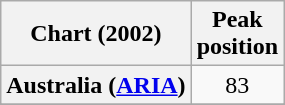<table class="wikitable sortable plainrowheaders" style="text-align:center">
<tr>
<th>Chart (2002)</th>
<th>Peak<br>position</th>
</tr>
<tr>
<th scope="row">Australia (<a href='#'>ARIA</a>)</th>
<td>83</td>
</tr>
<tr>
</tr>
<tr>
</tr>
<tr>
</tr>
<tr>
</tr>
<tr>
</tr>
<tr>
</tr>
<tr>
</tr>
</table>
